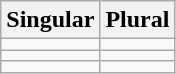<table class="wikitable">
<tr>
<th>Singular</th>
<th>Plural</th>
</tr>
<tr>
<td></td>
<td></td>
</tr>
<tr>
<td></td>
<td></td>
</tr>
<tr>
<td></td>
<td></td>
</tr>
</table>
